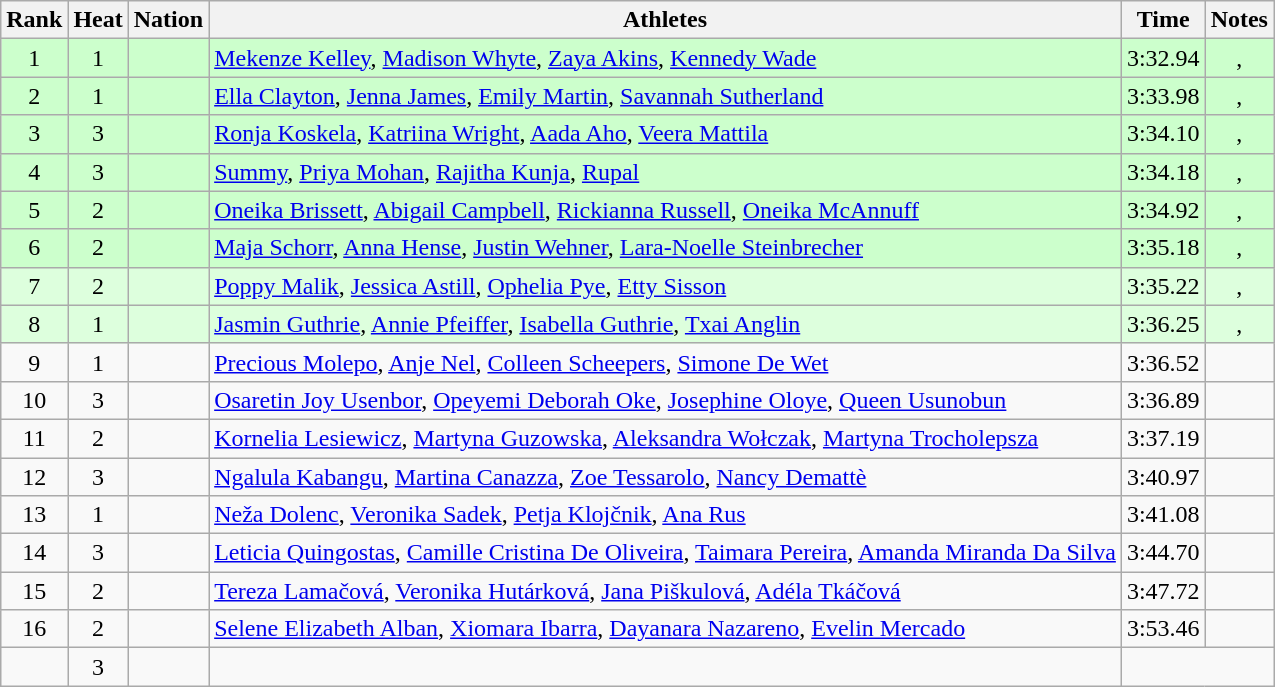<table class="wikitable sortable" style="text-align:center">
<tr>
<th>Rank</th>
<th>Heat</th>
<th>Nation</th>
<th>Athletes</th>
<th>Time</th>
<th>Notes</th>
</tr>
<tr bgcolor=ccffcc>
<td>1</td>
<td>1</td>
<td align=left></td>
<td align=left><a href='#'>Mekenze Kelley</a>, <a href='#'>Madison Whyte</a>, <a href='#'>Zaya Akins</a>, <a href='#'>Kennedy Wade</a></td>
<td>3:32.94</td>
<td>, </td>
</tr>
<tr bgcolor=ccffcc>
<td>2</td>
<td>1</td>
<td align=left></td>
<td align=left><a href='#'>Ella Clayton</a>, <a href='#'>Jenna James</a>, <a href='#'>Emily Martin</a>, <a href='#'>Savannah Sutherland</a></td>
<td>3:33.98</td>
<td>, </td>
</tr>
<tr bgcolor=ccffcc>
<td>3</td>
<td>3</td>
<td align=left></td>
<td align=left><a href='#'>Ronja Koskela</a>, <a href='#'>Katriina Wright</a>, <a href='#'>Aada Aho</a>, <a href='#'>Veera Mattila</a></td>
<td>3:34.10</td>
<td>, </td>
</tr>
<tr bgcolor=ccffcc>
<td>4</td>
<td>3</td>
<td align=left></td>
<td align=left><a href='#'>Summy</a>, <a href='#'>Priya Mohan</a>, <a href='#'>Rajitha Kunja</a>, <a href='#'>Rupal</a></td>
<td>3:34.18</td>
<td>, </td>
</tr>
<tr bgcolor=ccffcc>
<td>5</td>
<td>2</td>
<td align=left></td>
<td align=left><a href='#'>Oneika Brissett</a>, <a href='#'>Abigail Campbell</a>, <a href='#'>Rickianna Russell</a>, <a href='#'>Oneika McAnnuff</a></td>
<td>3:34.92</td>
<td>, </td>
</tr>
<tr bgcolor=ccffcc>
<td>6</td>
<td>2</td>
<td align=left></td>
<td align=left><a href='#'>Maja Schorr</a>, <a href='#'>Anna Hense</a>, <a href='#'>Justin Wehner</a>, <a href='#'>Lara-Noelle Steinbrecher</a></td>
<td>3:35.18</td>
<td>, </td>
</tr>
<tr bgcolor=ddffdd>
<td>7</td>
<td>2</td>
<td align=left></td>
<td align=left><a href='#'>Poppy Malik</a>, <a href='#'>Jessica Astill</a>, <a href='#'>Ophelia Pye</a>, <a href='#'>Etty Sisson</a></td>
<td>3:35.22</td>
<td>, </td>
</tr>
<tr bgcolor=ddffdd>
<td>8</td>
<td>1</td>
<td align=left></td>
<td align=left><a href='#'>Jasmin Guthrie</a>, <a href='#'>Annie Pfeiffer</a>, <a href='#'>Isabella Guthrie</a>, <a href='#'>Txai Anglin</a></td>
<td>3:36.25</td>
<td>, </td>
</tr>
<tr>
<td>9</td>
<td>1</td>
<td align=left></td>
<td align=left><a href='#'>Precious Molepo</a>, <a href='#'>Anje Nel</a>, <a href='#'>Colleen Scheepers</a>, <a href='#'>Simone De Wet</a></td>
<td>3:36.52</td>
<td></td>
</tr>
<tr>
<td>10</td>
<td>3</td>
<td align=left></td>
<td align=left><a href='#'>Osaretin Joy Usenbor</a>, <a href='#'>Opeyemi Deborah Oke</a>, <a href='#'>Josephine Oloye</a>, <a href='#'>Queen Usunobun</a></td>
<td>3:36.89</td>
<td></td>
</tr>
<tr>
<td>11</td>
<td>2</td>
<td align=left></td>
<td align=left><a href='#'>Kornelia Lesiewicz</a>, <a href='#'>Martyna Guzowska</a>, <a href='#'>Aleksandra Wołczak</a>, <a href='#'>Martyna Trocholepsza</a></td>
<td>3:37.19</td>
<td></td>
</tr>
<tr>
<td>12</td>
<td>3</td>
<td align=left></td>
<td align=left><a href='#'>Ngalula Kabangu</a>, <a href='#'>Martina Canazza</a>, <a href='#'>Zoe Tessarolo</a>, <a href='#'>Nancy Demattè</a></td>
<td>3:40.97</td>
<td></td>
</tr>
<tr>
<td>13</td>
<td>1</td>
<td align=left></td>
<td align=left><a href='#'>Neža Dolenc</a>, <a href='#'>Veronika Sadek</a>, <a href='#'>Petja Klojčnik</a>, <a href='#'>Ana Rus</a></td>
<td>3:41.08</td>
<td></td>
</tr>
<tr>
<td>14</td>
<td>3</td>
<td align=left></td>
<td align=left><a href='#'>Leticia Quingostas</a>, <a href='#'>Camille Cristina De Oliveira</a>, <a href='#'>Taimara Pereira</a>, <a href='#'>Amanda Miranda Da Silva</a></td>
<td>3:44.70</td>
<td></td>
</tr>
<tr>
<td>15</td>
<td>2</td>
<td align=left></td>
<td align=left><a href='#'>Tereza Lamačová</a>, <a href='#'>Veronika Hutárková</a>, <a href='#'>Jana Piškulová</a>, <a href='#'>Adéla Tkáčová</a></td>
<td>3:47.72</td>
<td></td>
</tr>
<tr>
<td>16</td>
<td>2</td>
<td align=left></td>
<td align=left><a href='#'>Selene Elizabeth Alban</a>, <a href='#'>Xiomara Ibarra</a>, <a href='#'>Dayanara Nazareno</a>, <a href='#'>Evelin Mercado</a></td>
<td>3:53.46</td>
<td></td>
</tr>
<tr>
<td></td>
<td>3</td>
<td align=left></td>
<td align=left></td>
<td colspan=2></td>
</tr>
</table>
